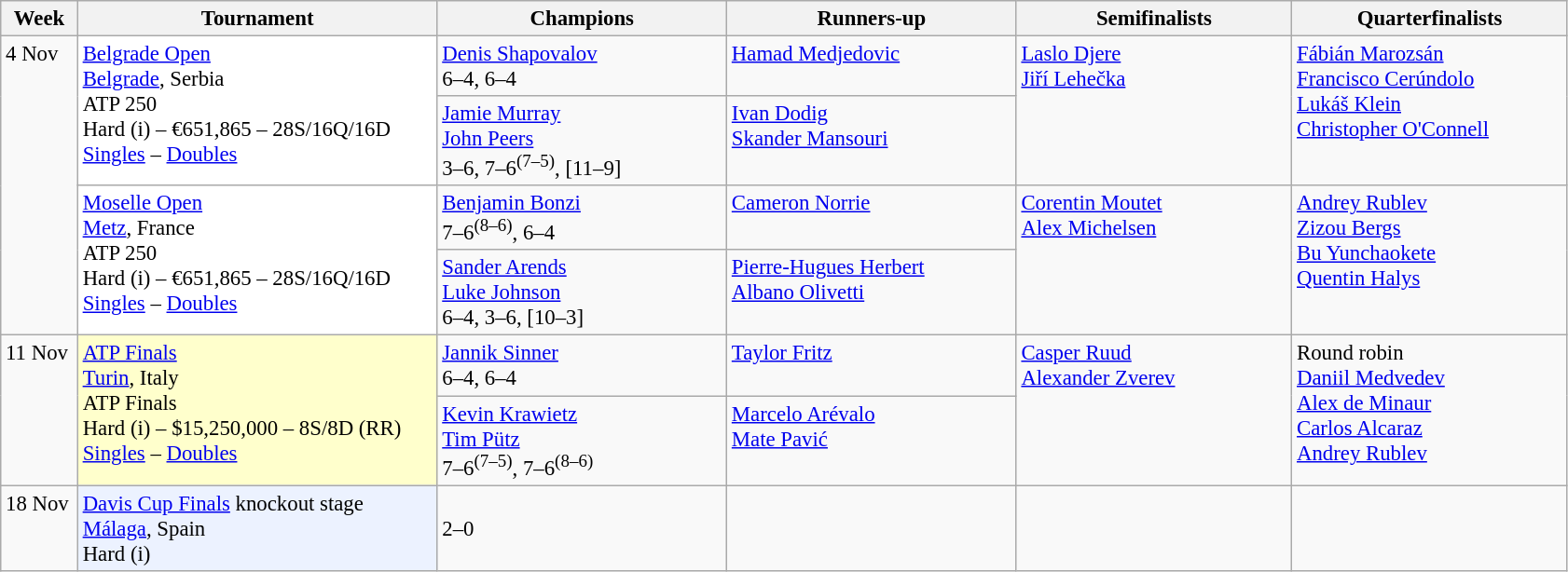<table class=wikitable style=font-size:95%>
<tr>
<th style="width:48px;">Week</th>
<th style="width:250px;">Tournament</th>
<th style="width:200px;">Champions</th>
<th style="width:200px;">Runners-up</th>
<th style="width:190px;">Semifinalists</th>
<th style="width:190px;">Quarterfinalists</th>
</tr>
<tr style="vertical-align:top">
<td rowspan=4>4 Nov</td>
<td style="background:#fff;" rowspan=2><a href='#'>Belgrade Open</a><br><a href='#'>Belgrade</a>, Serbia<br>ATP 250<br>Hard (i) – €651,865 – 28S/16Q/16D<br><a href='#'>Singles</a> – <a href='#'>Doubles</a></td>
<td> <a href='#'>Denis Shapovalov</a> <br> 6–4, 6–4</td>
<td> <a href='#'>Hamad Medjedovic</a></td>
<td rowspan=2> <a href='#'>Laslo Djere</a> <br>  <a href='#'>Jiří Lehečka</a></td>
<td rowspan=2> <a href='#'>Fábián Marozsán</a> <br>  <a href='#'>Francisco Cerúndolo</a> <br>  <a href='#'>Lukáš Klein</a> <br>  <a href='#'>Christopher O'Connell</a></td>
</tr>
<tr style="vertical-align:top">
<td> <a href='#'>Jamie Murray</a> <br>  <a href='#'>John Peers</a> <br> 3–6, 7–6<sup>(7–5)</sup>, [11–9]</td>
<td> <a href='#'>Ivan Dodig</a> <br>  <a href='#'>Skander Mansouri</a></td>
</tr>
<tr style="vertical-align:top">
<td style="background:#fff;" rowspan=2><a href='#'>Moselle Open</a><br><a href='#'>Metz</a>, France<br>ATP 250<br>Hard (i) – €651,865 – 28S/16Q/16D<br><a href='#'>Singles</a> – <a href='#'>Doubles</a></td>
<td> <a href='#'>Benjamin Bonzi</a> <br> 7–6<sup>(8–6)</sup>, 6–4</td>
<td> <a href='#'>Cameron Norrie</a></td>
<td rowspan=2> <a href='#'>Corentin Moutet</a> <br>  <a href='#'>Alex Michelsen</a></td>
<td rowspan=2> <a href='#'>Andrey Rublev</a> <br>  <a href='#'>Zizou Bergs</a> <br>  <a href='#'>Bu Yunchaokete</a> <br>  <a href='#'>Quentin Halys</a></td>
</tr>
<tr style="vertical-align:top">
<td> <a href='#'>Sander Arends</a> <br>  <a href='#'>Luke Johnson</a> <br> 6–4, 3–6, [10–3]</td>
<td> <a href='#'>Pierre-Hugues Herbert</a> <br>  <a href='#'>Albano Olivetti</a></td>
</tr>
<tr style="vertical-align:top">
<td rowspan=2>11 Nov</td>
<td style="background:#ffc;" rowspan=2><a href='#'>ATP Finals</a><br><a href='#'>Turin</a>, Italy<br>ATP Finals<br>Hard (i) – $15,250,000 – 8S/8D (RR)<br><a href='#'>Singles</a> – <a href='#'>Doubles</a></td>
<td> <a href='#'>Jannik Sinner</a> <br> 6–4, 6–4</td>
<td> <a href='#'>Taylor Fritz</a></td>
<td rowspan=2> <a href='#'>Casper Ruud</a> <br>  <a href='#'>Alexander Zverev</a></td>
<td rowspan=2>Round robin <br>  <a href='#'>Daniil Medvedev</a> <br>  <a href='#'>Alex de Minaur</a> <br>  <a href='#'>Carlos Alcaraz</a> <br>  <a href='#'>Andrey Rublev</a></td>
</tr>
<tr style="vertical-align:top">
<td> <a href='#'>Kevin Krawietz</a> <br>  <a href='#'>Tim Pütz</a> <br> 7–6<sup>(7–5)</sup>, 7–6<sup>(8–6)</sup></td>
<td> <a href='#'>Marcelo Arévalo</a> <br>  <a href='#'>Mate Pavić</a></td>
</tr>
<tr style="vertical-align:top">
<td>18 Nov</td>
<td style="background:#ecf2ff;"><a href='#'>Davis Cup Finals</a> knockout stage<br><a href='#'>Málaga</a>, Spain<br>Hard (i)</td>
<td> <br> 2–0</td>
<td></td>
<td> <br> </td>
<td> <br>  <br>  <br> </td>
</tr>
</table>
